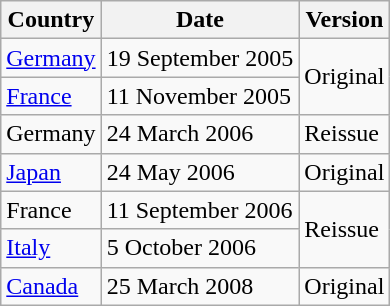<table class="wikitable">
<tr>
<th>Country</th>
<th>Date</th>
<th>Version</th>
</tr>
<tr>
<td><a href='#'>Germany</a></td>
<td>19 September 2005</td>
<td rowspan="2">Original</td>
</tr>
<tr>
<td><a href='#'>France</a></td>
<td>11 November 2005</td>
</tr>
<tr>
<td>Germany</td>
<td>24 March 2006</td>
<td>Reissue</td>
</tr>
<tr>
<td><a href='#'>Japan</a></td>
<td>24 May 2006</td>
<td>Original</td>
</tr>
<tr>
<td>France</td>
<td>11 September 2006</td>
<td rowspan="2">Reissue</td>
</tr>
<tr>
<td><a href='#'>Italy</a></td>
<td>5 October 2006</td>
</tr>
<tr>
<td><a href='#'>Canada</a></td>
<td>25 March 2008</td>
<td>Original</td>
</tr>
</table>
